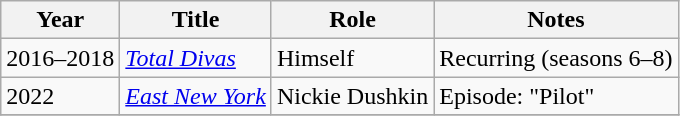<table class="wikitable sortable">
<tr>
<th>Year</th>
<th>Title</th>
<th>Role</th>
<th class="unsortable">Notes</th>
</tr>
<tr>
<td>2016–2018</td>
<td><em><a href='#'>Total Divas</a></em></td>
<td>Himself</td>
<td>Recurring (seasons 6–8)</td>
</tr>
<tr>
<td>2022</td>
<td><em><a href='#'>East New York</a></em></td>
<td>Nickie Dushkin</td>
<td>Episode: "Pilot"</td>
</tr>
<tr>
</tr>
</table>
